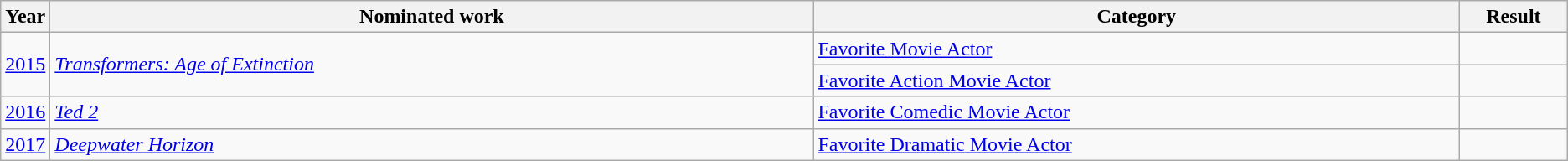<table class=wikitable>
<tr>
<th scope="col" style="width:1em;">Year</th>
<th scope="col" style="width:39em;">Nominated work</th>
<th scope="col" style="width:33em;">Category</th>
<th scope="col" style="width:5em;">Result</th>
</tr>
<tr>
<td rowspan="2"><a href='#'>2015</a></td>
<td rowspan="2"><em><a href='#'>Transformers: Age of Extinction</a></em></td>
<td><a href='#'>Favorite Movie Actor</a></td>
<td></td>
</tr>
<tr>
<td><a href='#'>Favorite Action Movie Actor</a></td>
<td></td>
</tr>
<tr>
<td><a href='#'>2016</a></td>
<td><em><a href='#'>Ted 2</a></em></td>
<td><a href='#'>Favorite Comedic Movie Actor</a></td>
<td></td>
</tr>
<tr>
<td><a href='#'>2017</a></td>
<td><em><a href='#'>Deepwater Horizon</a></em></td>
<td><a href='#'>Favorite Dramatic Movie Actor</a></td>
<td></td>
</tr>
</table>
